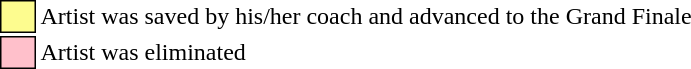<table class="toccolours" style="font-size:100%; white-space: nowrap">
<tr>
<td style="background:#fdfc8f; border:1px solid black">     </td>
<td>Artist was saved by his/her coach and advanced to the Grand Finale</td>
</tr>
<tr>
<td style="background:pink; border:1px solid black">     </td>
<td>Artist was eliminated</td>
</tr>
</table>
